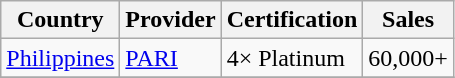<table class="wikitable">
<tr>
<th>Country</th>
<th>Provider</th>
<th>Certification</th>
<th>Sales</th>
</tr>
<tr>
<td><a href='#'>Philippines</a></td>
<td><a href='#'>PARI</a></td>
<td>4× Platinum</td>
<td>60,000+</td>
</tr>
<tr>
</tr>
</table>
